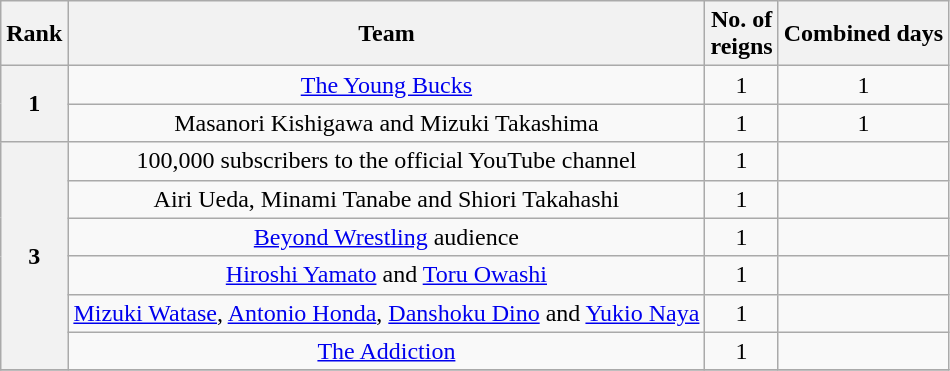<table class="wikitable sortable" style="text-align:center">
<tr>
<th>Rank</th>
<th>Team</th>
<th>No. of<br>reigns</th>
<th>Combined days</th>
</tr>
<tr>
<th rowspan=2>1</th>
<td><a href='#'>The Young Bucks</a><br></td>
<td>1</td>
<td>1</td>
</tr>
<tr>
<td>Masanori Kishigawa and Mizuki Takashima</td>
<td>1</td>
<td>1</td>
</tr>
<tr>
<th rowspan=6>3</th>
<td>100,000 subscribers to the official YouTube channel</td>
<td>1</td>
<td></td>
</tr>
<tr>
<td>Airi Ueda, Minami Tanabe and Shiori Takahashi</td>
<td>1</td>
<td></td>
</tr>
<tr>
<td><a href='#'>Beyond Wrestling</a> audience</td>
<td>1</td>
<td></td>
</tr>
<tr>
<td><a href='#'>Hiroshi Yamato</a> and <a href='#'>Toru Owashi</a></td>
<td>1</td>
<td></td>
</tr>
<tr>
<td><a href='#'>Mizuki Watase</a>, <a href='#'>Antonio Honda</a>, <a href='#'>Danshoku Dino</a> and <a href='#'>Yukio Naya</a></td>
<td>1</td>
<td></td>
</tr>
<tr>
<td><a href='#'>The Addiction</a><br></td>
<td>1</td>
<td></td>
</tr>
<tr>
</tr>
</table>
